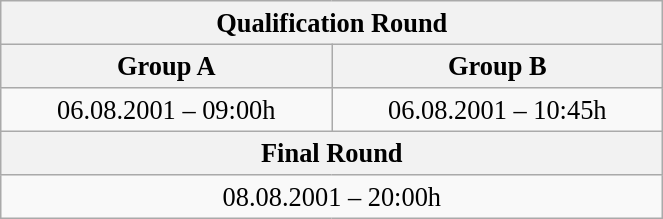<table class="wikitable" style=" text-align:center; font-size:110%;" width="35%">
<tr>
<th colspan="2">Qualification Round</th>
</tr>
<tr>
<th>Group A</th>
<th>Group B</th>
</tr>
<tr>
<td>06.08.2001 – 09:00h</td>
<td>06.08.2001 – 10:45h</td>
</tr>
<tr>
<th colspan="2">Final Round</th>
</tr>
<tr>
<td colspan="2">08.08.2001 – 20:00h</td>
</tr>
</table>
